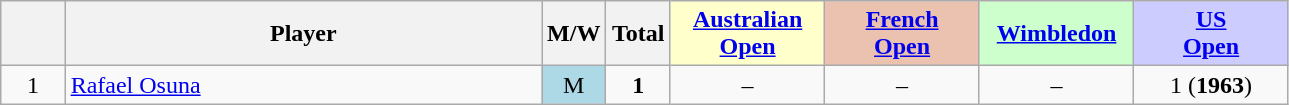<table class="wikitable mw-datatable sortable" style="text-align:center;">
<tr>
<th data-sort-type="number" width="5%"></th>
<th width="37%">Player</th>
<th width="5%">M/W</th>
<th data-sort-type="number" width="5%">Total</th>
<th style="background-color:#FFFFCC;" width="12%" data-sort-type="number"><a href='#'>Australian<br> Open</a></th>
<th style="background-color:#EBC2AF;" width="12%" data-sort-type="number"><a href='#'>French<br> Open</a></th>
<th style="background-color:#CCFFCC;" width="12%" data-sort-type="number"><a href='#'>Wimbledon</a></th>
<th style="background-color:#CCCCFF;" width="12%" data-sort-type="number"><a href='#'>US<br> Open</a></th>
</tr>
<tr>
<td>1</td>
<td style="text-align:left"><a href='#'>Rafael Osuna</a></td>
<td style="background-color:lightblue;">M</td>
<td><strong>1</strong></td>
<td>–</td>
<td>–</td>
<td>–</td>
<td>1 (<strong>1963</strong>)</td>
</tr>
</table>
